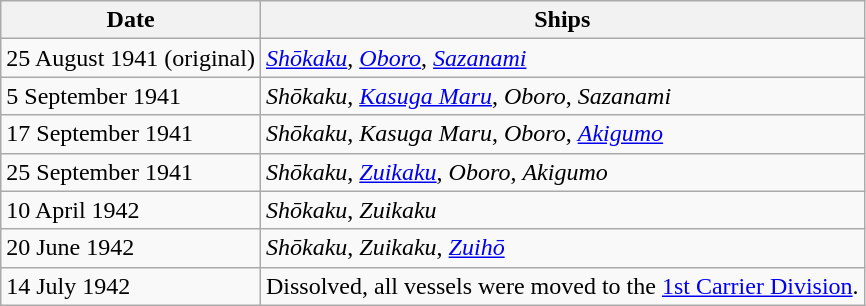<table class="wikitable">
<tr>
<th>Date</th>
<th>Ships</th>
</tr>
<tr>
<td>25 August 1941 (original)</td>
<td><em><a href='#'>Shōkaku</a></em>, <em><a href='#'>Oboro</a></em>, <em><a href='#'>Sazanami</a></em></td>
</tr>
<tr>
<td>5 September 1941</td>
<td><em>Shōkaku</em>, <em><a href='#'>Kasuga Maru</a></em>, <em>Oboro</em>, <em>Sazanami</em></td>
</tr>
<tr>
<td>17 September 1941</td>
<td><em>Shōkaku</em>, <em>Kasuga Maru</em>, <em>Oboro</em>, <em><a href='#'>Akigumo</a></em></td>
</tr>
<tr>
<td>25 September 1941</td>
<td><em>Shōkaku</em>, <em><a href='#'>Zuikaku</a></em>, <em>Oboro</em>, <em>Akigumo</em></td>
</tr>
<tr>
<td>10 April 1942</td>
<td><em>Shōkaku</em>, <em>Zuikaku</em></td>
</tr>
<tr>
<td>20 June 1942</td>
<td><em>Shōkaku</em>, <em>Zuikaku</em>, <em><a href='#'>Zuihō</a></em></td>
</tr>
<tr>
<td>14 July 1942</td>
<td>Dissolved, all vessels were moved to the <a href='#'>1st Carrier Division</a>.</td>
</tr>
</table>
